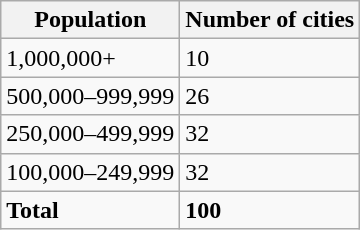<table class="wikitable">
<tr>
<th>Population</th>
<th>Number of cities</th>
</tr>
<tr>
<td>1,000,000+</td>
<td>10</td>
</tr>
<tr>
<td>500,000–999,999</td>
<td>26</td>
</tr>
<tr>
<td>250,000–499,999</td>
<td>32</td>
</tr>
<tr>
<td>100,000–249,999</td>
<td>32</td>
</tr>
<tr>
<td><strong>Total</strong></td>
<td><strong>100</strong></td>
</tr>
</table>
